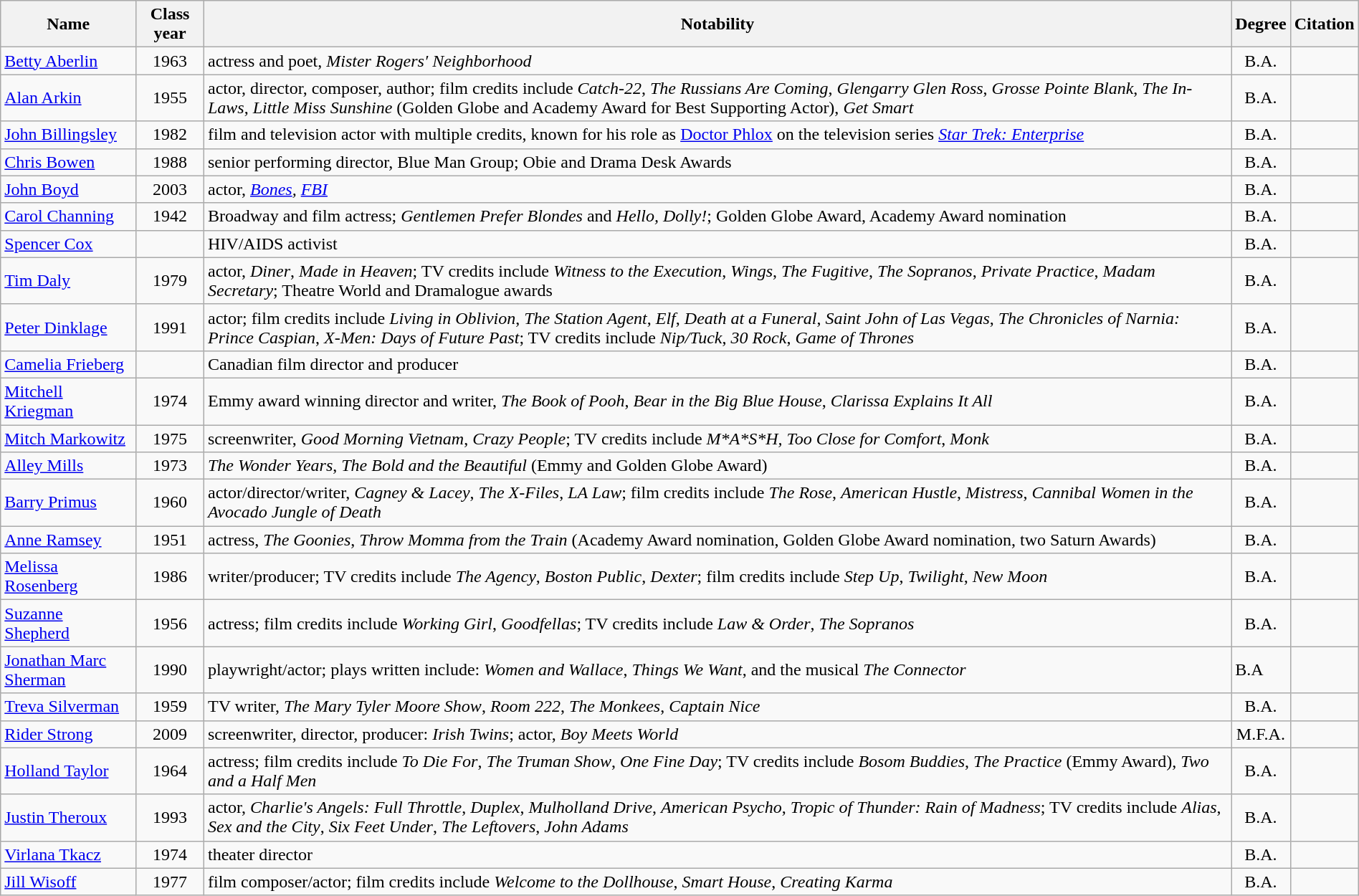<table class="wikitable sortable" style="width:100%">
<tr>
<th>Name</th>
<th>Class year</th>
<th>Notability</th>
<th>Degree</th>
<th>Citation</th>
</tr>
<tr>
<td><a href='#'>Betty Aberlin</a></td>
<td style="text-align:center;">1963</td>
<td>actress and poet, <em>Mister Rogers′ Neighborhood</em></td>
<td style="text-align:center;">B.A.</td>
<td></td>
</tr>
<tr>
<td><a href='#'>Alan Arkin</a></td>
<td style="text-align:center;">1955</td>
<td>actor, director, composer, author; film credits include <em>Catch-22</em>, <em>The Russians Are Coming</em>, <em>Glengarry Glen Ross</em>, <em>Grosse Pointe Blank</em>, <em>The In-Laws</em>, <em>Little Miss Sunshine</em> (Golden Globe and Academy Award for Best Supporting Actor), <em>Get Smart</em></td>
<td style="text-align:center;">B.A.</td>
<td></td>
</tr>
<tr>
<td><a href='#'>John Billingsley</a></td>
<td style="text-align:center;">1982</td>
<td>film and television actor with multiple credits, known for his role as <a href='#'>Doctor Phlox</a> on the television series <em><a href='#'>Star Trek: Enterprise</a></em></td>
<td style="text-align:center;">B.A.</td>
<td></td>
</tr>
<tr>
<td><a href='#'>Chris Bowen</a></td>
<td style="text-align:center;">1988</td>
<td>senior performing director, Blue Man Group; Obie and Drama Desk Awards</td>
<td style="text-align:center;">B.A.</td>
<td></td>
</tr>
<tr>
<td><a href='#'>John Boyd</a></td>
<td style="text-align:center;">2003</td>
<td>actor, <em><a href='#'>Bones</a>, <a href='#'>FBI</a></em></td>
<td style="text-align:center;">B.A.</td>
<td></td>
</tr>
<tr>
<td><a href='#'>Carol Channing</a></td>
<td style="text-align:center;">1942</td>
<td>Broadway and film actress; <em>Gentlemen Prefer Blondes</em> and <em>Hello, Dolly!</em>; Golden Globe Award, Academy Award nomination</td>
<td style="text-align:center;">B.A.</td>
<td></td>
</tr>
<tr>
<td><a href='#'>Spencer Cox</a></td>
<td></td>
<td>HIV/AIDS activist</td>
<td style="text-align:center;">B.A.</td>
<td></td>
</tr>
<tr>
<td><a href='#'>Tim Daly</a></td>
<td style="text-align:center;">1979</td>
<td>actor, <em>Diner</em>, <em>Made in Heaven</em>; TV credits include <em>Witness to the Execution</em>, <em>Wings</em>, <em>The Fugitive</em>, <em>The Sopranos</em>, <em>Private Practice</em>, <em>Madam Secretary</em>; Theatre World and Dramalogue awards</td>
<td style="text-align:center;">B.A.</td>
<td></td>
</tr>
<tr>
<td><a href='#'>Peter Dinklage</a></td>
<td style="text-align:center;">1991</td>
<td>actor; film credits include <em>Living in Oblivion</em>, <em>The Station Agent</em>, <em>Elf</em>, <em>Death at a Funeral</em>, <em>Saint John of Las Vegas</em>, <em>The Chronicles of Narnia: Prince Caspian</em>, <em>X-Men: Days of Future Past</em>; TV credits include <em>Nip/Tuck</em>, <em>30 Rock</em>, <em>Game of Thrones</em></td>
<td style="text-align:center;">B.A.</td>
<td></td>
</tr>
<tr>
<td><a href='#'>Camelia Frieberg</a></td>
<td></td>
<td>Canadian film director and producer</td>
<td style="text-align:center;">B.A.</td>
<td></td>
</tr>
<tr>
<td><a href='#'>Mitchell Kriegman</a></td>
<td style="text-align:center;">1974</td>
<td>Emmy award winning director and writer, <em>The Book of Pooh</em>, <em>Bear in the Big Blue House</em>, <em>Clarissa Explains It All</em></td>
<td style="text-align:center;">B.A.</td>
<td></td>
</tr>
<tr>
<td><a href='#'>Mitch Markowitz</a></td>
<td style="text-align:center;">1975</td>
<td>screenwriter, <em>Good Morning Vietnam</em>, <em>Crazy People</em>; TV credits include <em>M*A*S*H,</em> <em>Too Close for Comfort</em>, <em>Monk</em></td>
<td style="text-align:center;">B.A.</td>
<td></td>
</tr>
<tr>
<td><a href='#'>Alley Mills</a></td>
<td style="text-align:center;">1973</td>
<td><em>The Wonder Years</em>, <em>The Bold and the Beautiful</em> (Emmy and Golden Globe Award)</td>
<td style="text-align:center;">B.A.</td>
<td></td>
</tr>
<tr>
<td><a href='#'>Barry Primus</a></td>
<td style="text-align:center;">1960</td>
<td>actor/director/writer, <em>Cagney & Lacey</em>, <em>The X-Files</em>, <em>LA Law</em>; film credits include <em>The Rose</em>, <em>American Hustle</em>, <em>Mistress</em>, <em>Cannibal Women in the Avocado Jungle of Death</em></td>
<td style="text-align:center;">B.A.</td>
<td></td>
</tr>
<tr>
<td><a href='#'>Anne Ramsey</a></td>
<td style="text-align:center;">1951</td>
<td>actress, <em>The Goonies</em>, <em>Throw Momma from the Train</em> (Academy Award nomination, Golden Globe Award nomination, two Saturn Awards)</td>
<td style="text-align:center;">B.A.</td>
<td></td>
</tr>
<tr>
<td><a href='#'>Melissa Rosenberg</a></td>
<td style="text-align:center;">1986</td>
<td>writer/producer; TV credits include <em>The Agency</em>, <em>Boston Public</em>, <em>Dexter</em>; film credits include <em>Step Up</em>, <em>Twilight</em>, <em>New Moon</em></td>
<td style="text-align:center;">B.A.</td>
<td></td>
</tr>
<tr>
<td><a href='#'>Suzanne Shepherd</a></td>
<td style="text-align:center;">1956</td>
<td>actress; film credits include <em>Working Girl</em>, <em>Goodfellas</em>; TV credits include <em>Law & Order</em>, <em>The Sopranos</em></td>
<td style="text-align:center;">B.A.</td>
<td></td>
</tr>
<tr>
<td><a href='#'>Jonathan Marc Sherman</a></td>
<td style="text-align:center;">1990</td>
<td>playwright/actor; plays written include: <em>Women and Wallace</em>, <em>Things We Want</em>, and the musical <em>The Connector</em></td>
<td>B.A</td>
<td></td>
</tr>
<tr>
<td><a href='#'>Treva Silverman</a></td>
<td style="text-align:center;">1959</td>
<td>TV writer, <em>The Mary Tyler Moore Show</em>, <em>Room 222</em>, <em>The Monkees</em>, <em>Captain Nice</em></td>
<td style="text-align:center;">B.A.</td>
<td></td>
</tr>
<tr>
<td><a href='#'>Rider Strong</a></td>
<td style="text-align:center;">2009</td>
<td>screenwriter, director, producer: <em>Irish Twins</em>; actor, <em>Boy Meets World</em></td>
<td style="text-align:center;">M.F.A.</td>
<td></td>
</tr>
<tr>
<td><a href='#'>Holland Taylor</a></td>
<td style="text-align:center;">1964</td>
<td>actress; film credits include <em>To Die For</em>, <em>The Truman Show</em>, <em>One Fine Day</em>; TV credits include <em>Bosom Buddies</em>, <em>The Practice</em> (Emmy Award), <em>Two and a Half Men</em></td>
<td style="text-align:center;">B.A.</td>
<td></td>
</tr>
<tr>
<td><a href='#'>Justin Theroux</a></td>
<td style="text-align:center;">1993</td>
<td>actor, <em>Charlie's Angels: Full Throttle</em>, <em>Duplex</em>, <em>Mulholland Drive</em>, <em>American Psycho</em>, <em>Tropic of Thunder: Rain of Madness</em>; TV credits include <em>Alias</em>, <em>Sex and the City</em>, <em>Six Feet Under</em>, <em>The Leftovers</em>, <em>John Adams</em></td>
<td style="text-align:center;">B.A.</td>
<td></td>
</tr>
<tr>
<td><a href='#'>Virlana Tkacz</a></td>
<td style="text-align:center;">1974</td>
<td>theater director</td>
<td style="text-align:center;">B.A.</td>
<td></td>
</tr>
<tr>
<td><a href='#'>Jill Wisoff</a></td>
<td style="text-align:center;">1977</td>
<td>film composer/actor; film credits include <em>Welcome to the Dollhouse</em>, <em>Smart House</em>, <em>Creating Karma</em></td>
<td style="text-align:center;">B.A.</td>
<td></td>
</tr>
</table>
